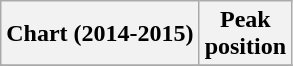<table class="wikitable">
<tr>
<th>Chart (2014-2015)</th>
<th>Peak<br>position</th>
</tr>
<tr>
</tr>
</table>
